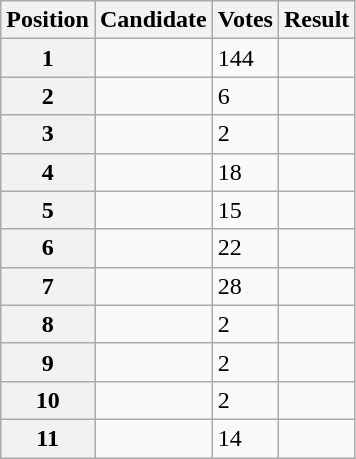<table class="wikitable sortable">
<tr>
<th scope="col">Position</th>
<th scope="col">Candidate</th>
<th scope="col">Votes</th>
<th scope="col">Result</th>
</tr>
<tr>
<th scope="row">1</th>
<td></td>
<td>144</td>
<td></td>
</tr>
<tr>
<th scope="row">2</th>
<td></td>
<td>6</td>
<td></td>
</tr>
<tr>
<th scope="row">3</th>
<td></td>
<td>2</td>
<td></td>
</tr>
<tr>
<th scope="row">4</th>
<td></td>
<td>18</td>
<td></td>
</tr>
<tr>
<th scope="row">5</th>
<td></td>
<td>15</td>
<td></td>
</tr>
<tr>
<th scope="row">6</th>
<td></td>
<td>22</td>
<td></td>
</tr>
<tr>
<th scope="row">7</th>
<td></td>
<td>28</td>
<td></td>
</tr>
<tr>
<th scope="row">8</th>
<td></td>
<td>2</td>
<td></td>
</tr>
<tr>
<th scope="row">9</th>
<td></td>
<td>2</td>
<td></td>
</tr>
<tr>
<th scope="row">10</th>
<td></td>
<td>2</td>
<td></td>
</tr>
<tr>
<th scope="row">11</th>
<td></td>
<td>14</td>
<td></td>
</tr>
</table>
